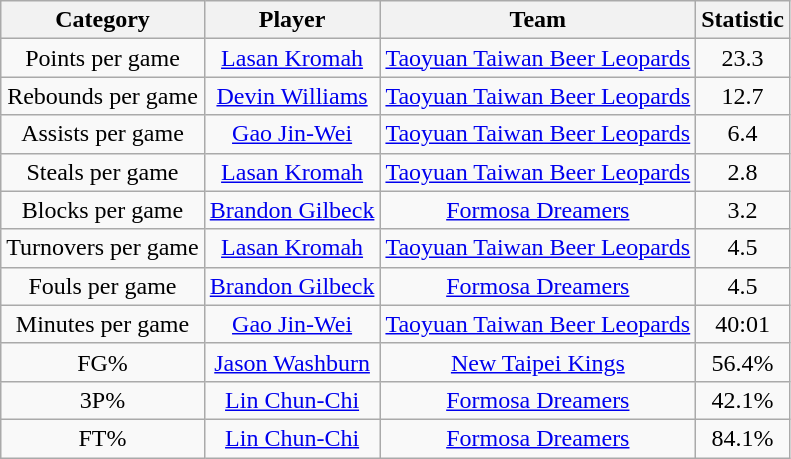<table class="wikitable" style="text-align:center">
<tr>
<th>Category</th>
<th>Player</th>
<th>Team</th>
<th>Statistic</th>
</tr>
<tr>
<td>Points per game</td>
<td><a href='#'>Lasan Kromah</a></td>
<td><a href='#'>Taoyuan Taiwan Beer Leopards</a></td>
<td>23.3</td>
</tr>
<tr>
<td>Rebounds per game</td>
<td><a href='#'>Devin Williams</a></td>
<td><a href='#'>Taoyuan Taiwan Beer Leopards</a></td>
<td>12.7</td>
</tr>
<tr>
<td>Assists per game</td>
<td><a href='#'>Gao Jin-Wei</a></td>
<td><a href='#'>Taoyuan Taiwan Beer Leopards</a></td>
<td>6.4</td>
</tr>
<tr>
<td>Steals per game</td>
<td><a href='#'>Lasan Kromah</a></td>
<td><a href='#'>Taoyuan Taiwan Beer Leopards</a></td>
<td>2.8</td>
</tr>
<tr>
<td>Blocks per game</td>
<td><a href='#'>Brandon Gilbeck</a></td>
<td><a href='#'>Formosa Dreamers</a></td>
<td>3.2</td>
</tr>
<tr>
<td>Turnovers per game</td>
<td><a href='#'>Lasan Kromah</a></td>
<td><a href='#'>Taoyuan Taiwan Beer Leopards</a></td>
<td>4.5</td>
</tr>
<tr>
<td>Fouls per game</td>
<td><a href='#'>Brandon Gilbeck</a></td>
<td><a href='#'>Formosa Dreamers</a></td>
<td>4.5</td>
</tr>
<tr>
<td>Minutes per game</td>
<td><a href='#'>Gao Jin-Wei</a></td>
<td><a href='#'>Taoyuan Taiwan Beer Leopards</a></td>
<td>40:01</td>
</tr>
<tr>
<td>FG%</td>
<td><a href='#'>Jason Washburn</a></td>
<td><a href='#'>New Taipei Kings</a></td>
<td>56.4%</td>
</tr>
<tr>
<td>3P%</td>
<td><a href='#'>Lin Chun-Chi</a></td>
<td><a href='#'>Formosa Dreamers</a></td>
<td>42.1%</td>
</tr>
<tr>
<td>FT%</td>
<td><a href='#'>Lin Chun-Chi</a></td>
<td><a href='#'>Formosa Dreamers</a></td>
<td>84.1%</td>
</tr>
</table>
